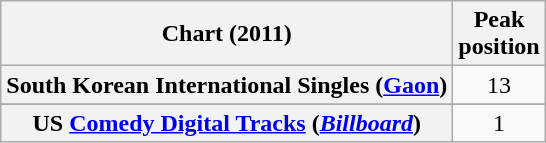<table class="wikitable sortable plainrowheaders" style="text-align:center">
<tr>
<th scope="col">Chart (2011)</th>
<th scope="col">Peak<br>position</th>
</tr>
<tr>
<th scope="row">South Korean International Singles (<a href='#'>Gaon</a>)</th>
<td>13</td>
</tr>
<tr>
</tr>
<tr>
<th scope="row">US <a href='#'>Comedy Digital Tracks</a> (<em><a href='#'>Billboard</a></em>)</th>
<td align="center">1</td>
</tr>
</table>
